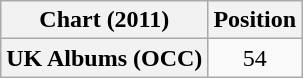<table class="wikitable plainrowheaders" style="text-align:center">
<tr>
<th scope="col">Chart (2011)</th>
<th scope="col">Position</th>
</tr>
<tr>
<th scope="row">UK Albums (OCC)</th>
<td>54</td>
</tr>
</table>
